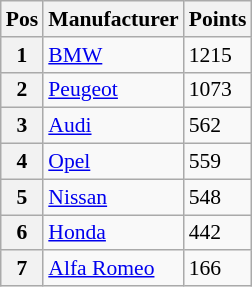<table class="wikitable" style="font-size: 90%">
<tr>
<th>Pos</th>
<th>Manufacturer</th>
<th>Points</th>
</tr>
<tr>
<th>1</th>
<td> <a href='#'>BMW</a></td>
<td>1215</td>
</tr>
<tr>
<th>2</th>
<td> <a href='#'>Peugeot</a></td>
<td>1073</td>
</tr>
<tr>
<th>3</th>
<td> <a href='#'>Audi</a></td>
<td>562</td>
</tr>
<tr>
<th>4</th>
<td> <a href='#'>Opel</a></td>
<td>559</td>
</tr>
<tr>
<th>5</th>
<td> <a href='#'>Nissan</a></td>
<td>548</td>
</tr>
<tr>
<th>6</th>
<td> <a href='#'>Honda</a></td>
<td>442</td>
</tr>
<tr>
<th>7</th>
<td> <a href='#'>Alfa Romeo</a></td>
<td>166</td>
</tr>
</table>
